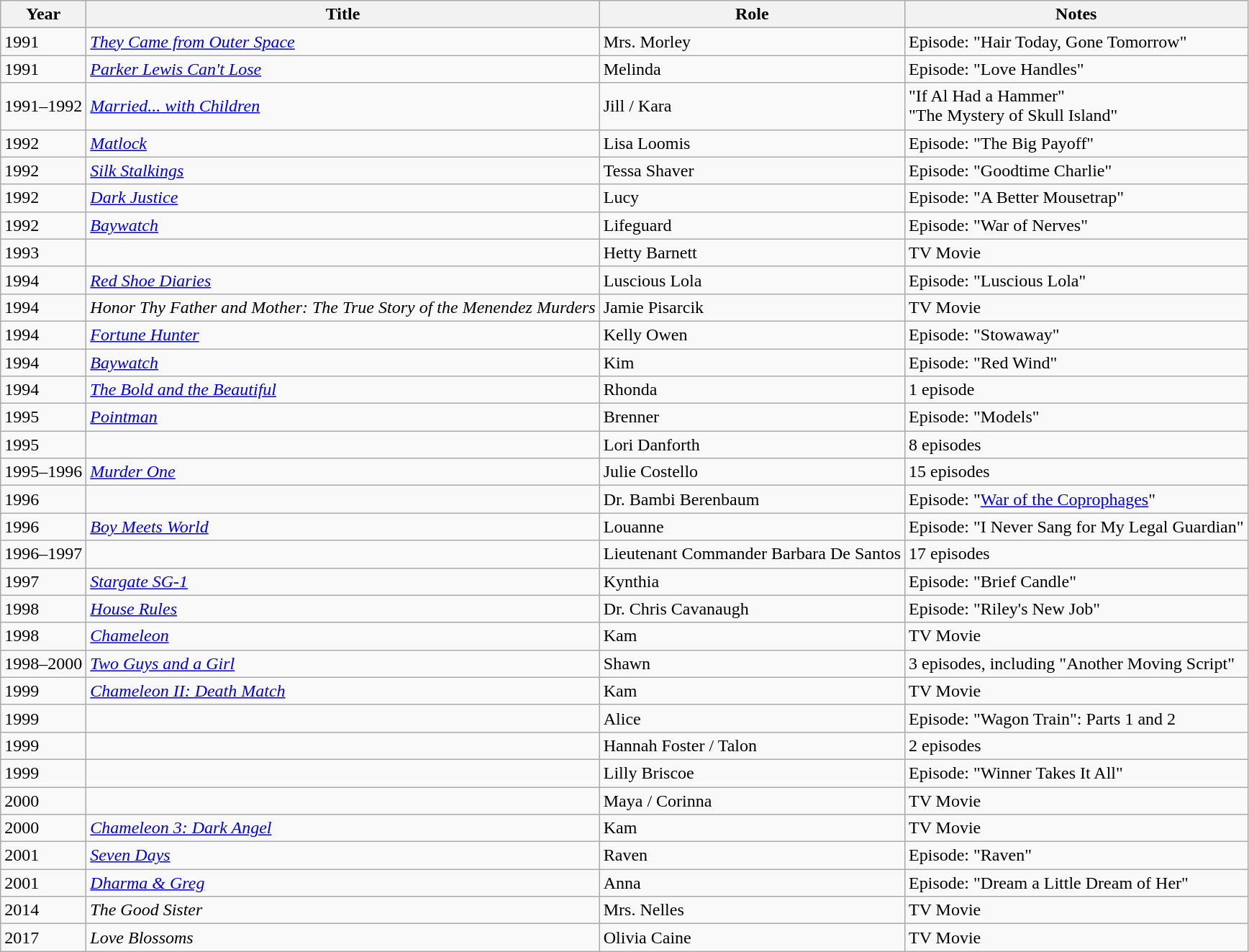<table class="wikitable sortable">
<tr>
<th>Year</th>
<th>Title</th>
<th>Role</th>
<th class="unsortable">Notes</th>
</tr>
<tr>
<td>1991</td>
<td><em><a href='#'>They Came from Outer Space</a></em></td>
<td>Mrs. Morley</td>
<td>Episode: "Hair Today, Gone Tomorrow"</td>
</tr>
<tr>
<td>1991</td>
<td><em><a href='#'>Parker Lewis Can't Lose</a></em></td>
<td>Melinda</td>
<td>Episode: "Love Handles"</td>
</tr>
<tr>
<td>1991–1992</td>
<td><em><a href='#'>Married... with Children</a></em></td>
<td>Jill / Kara</td>
<td>"If Al Had a Hammer"<br>"The Mystery of Skull Island"</td>
</tr>
<tr>
<td>1992</td>
<td><em><a href='#'>Matlock</a></em></td>
<td>Lisa Loomis</td>
<td>Episode: "The Big Payoff"</td>
</tr>
<tr>
<td>1992</td>
<td><em><a href='#'>Silk Stalkings</a></em></td>
<td>Tessa Shaver</td>
<td>Episode: "Goodtime Charlie"</td>
</tr>
<tr>
<td>1992</td>
<td><em><a href='#'>Dark Justice</a></em></td>
<td>Lucy</td>
<td>Episode: "A Better Mousetrap"</td>
</tr>
<tr>
<td>1992</td>
<td><em><a href='#'>Baywatch</a></em></td>
<td>Lifeguard</td>
<td>Episode: "War of Nerves"</td>
</tr>
<tr>
<td>1993</td>
<td><em></em></td>
<td>Hetty Barnett</td>
<td>TV Movie</td>
</tr>
<tr>
<td>1994</td>
<td><em><a href='#'>Red Shoe Diaries</a></em></td>
<td>Luscious Lola</td>
<td>Episode: "Luscious Lola"</td>
</tr>
<tr>
<td>1994</td>
<td><em>Honor Thy Father and Mother: The True Story of the Menendez Murders</em></td>
<td>Jamie Pisarcik</td>
<td>TV Movie</td>
</tr>
<tr>
<td>1994</td>
<td><em><a href='#'>Fortune Hunter</a></em></td>
<td>Kelly Owen</td>
<td>Episode: "Stowaway"</td>
</tr>
<tr>
<td>1994</td>
<td><em><a href='#'>Baywatch</a></em></td>
<td>Kim</td>
<td>Episode: "Red Wind"</td>
</tr>
<tr>
<td>1994</td>
<td><em><a href='#'>The Bold and the Beautiful</a></em></td>
<td>Rhonda</td>
<td>1 episode</td>
</tr>
<tr>
<td>1995</td>
<td><em><a href='#'>Pointman</a></em></td>
<td>Brenner</td>
<td>Episode: "Models"</td>
</tr>
<tr>
<td>1995</td>
<td><em></em></td>
<td>Lori Danforth</td>
<td>8 episodes</td>
</tr>
<tr>
<td>1995–1996</td>
<td><em><a href='#'>Murder One</a></em></td>
<td>Julie Costello</td>
<td>15 episodes</td>
</tr>
<tr>
<td>1996</td>
<td><em></em></td>
<td>Dr. Bambi Berenbaum</td>
<td>Episode: "<a href='#'>War of the Coprophages</a>"</td>
</tr>
<tr>
<td>1996</td>
<td><em><a href='#'>Boy Meets World</a></em></td>
<td>Louanne</td>
<td>Episode: "I Never Sang for My Legal Guardian"</td>
</tr>
<tr>
<td>1996–1997</td>
<td><em></em></td>
<td>Lieutenant Commander Barbara De Santos</td>
<td>17 episodes</td>
</tr>
<tr>
<td>1997</td>
<td><em><a href='#'>Stargate SG-1</a></em></td>
<td>Kynthia</td>
<td>Episode: "Brief Candle"</td>
</tr>
<tr>
<td>1998</td>
<td><em><a href='#'>House Rules</a></em></td>
<td>Dr. Chris Cavanaugh</td>
<td>Episode: "Riley's New Job"</td>
</tr>
<tr>
<td>1998</td>
<td><em><a href='#'>Chameleon</a></em></td>
<td>Kam</td>
<td>TV Movie</td>
</tr>
<tr>
<td>1998–2000</td>
<td><em><a href='#'>Two Guys and a Girl</a></em></td>
<td>Shawn</td>
<td>3 episodes, including "Another Moving Script"</td>
</tr>
<tr>
<td>1999</td>
<td><em><a href='#'>Chameleon II: Death Match</a></em></td>
<td>Kam</td>
<td>TV Movie</td>
</tr>
<tr>
<td>1999</td>
<td><em></em></td>
<td>Alice</td>
<td>Episode: "Wagon Train": Parts 1 and 2</td>
</tr>
<tr>
<td>1999</td>
<td><em></em></td>
<td>Hannah Foster / Talon</td>
<td>2 episodes</td>
</tr>
<tr>
<td>1999</td>
<td><em></em></td>
<td>Lilly Briscoe</td>
<td>Episode: "Winner Takes It All"</td>
</tr>
<tr>
<td>2000</td>
<td><em></em></td>
<td>Maya / Corinna</td>
<td>TV Movie</td>
</tr>
<tr>
<td>2000</td>
<td><em><a href='#'>Chameleon 3: Dark Angel</a></em></td>
<td>Kam</td>
<td>TV Movie</td>
</tr>
<tr>
<td>2001</td>
<td><em><a href='#'>Seven Days</a></em></td>
<td>Raven</td>
<td>Episode: "Raven"</td>
</tr>
<tr>
<td>2001</td>
<td><em><a href='#'>Dharma & Greg</a></em></td>
<td>Anna</td>
<td>Episode: "Dream a Little Dream of Her"</td>
</tr>
<tr>
<td>2014</td>
<td><em>The Good Sister</em></td>
<td>Mrs. Nelles</td>
<td>TV Movie</td>
</tr>
<tr>
<td>2017</td>
<td><em>Love Blossoms</em></td>
<td>Olivia Caine</td>
<td>TV Movie</td>
</tr>
</table>
